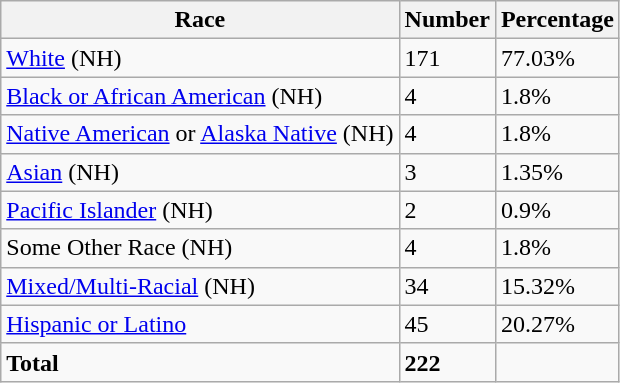<table class="wikitable">
<tr>
<th>Race</th>
<th>Number</th>
<th>Percentage</th>
</tr>
<tr>
<td><a href='#'>White</a> (NH)</td>
<td>171</td>
<td>77.03%</td>
</tr>
<tr>
<td><a href='#'>Black or African American</a> (NH)</td>
<td>4</td>
<td>1.8%</td>
</tr>
<tr>
<td><a href='#'>Native American</a> or <a href='#'>Alaska Native</a> (NH)</td>
<td>4</td>
<td>1.8%</td>
</tr>
<tr>
<td><a href='#'>Asian</a> (NH)</td>
<td>3</td>
<td>1.35%</td>
</tr>
<tr>
<td><a href='#'>Pacific Islander</a> (NH)</td>
<td>2</td>
<td>0.9%</td>
</tr>
<tr>
<td>Some Other Race (NH)</td>
<td>4</td>
<td>1.8%</td>
</tr>
<tr>
<td><a href='#'>Mixed/Multi-Racial</a> (NH)</td>
<td>34</td>
<td>15.32%</td>
</tr>
<tr>
<td><a href='#'>Hispanic or Latino</a></td>
<td>45</td>
<td>20.27%</td>
</tr>
<tr>
<td><strong>Total</strong></td>
<td><strong>222</strong></td>
<td></td>
</tr>
</table>
